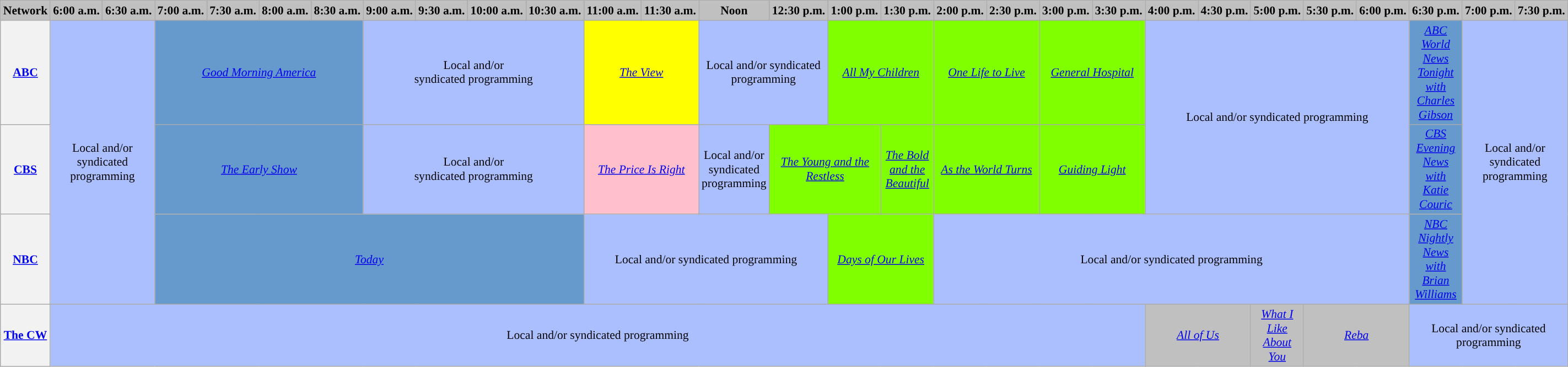<table class="wikitable sortable" style="width:100%;margin-right:0;font-size:90%;text-align:center">
<tr>
<th style="background:#C0C0C0; width:1.5%; text-align:center;">Network</th>
<th width="4%" style="background:#C0C0C0; text-align:center;">6:00 a.m.</th>
<th width="4%" style="background:#C0C0C0; text-align:center;">6:30 a.m.</th>
<th width="4%" style="background:#C0C0C0; text-align:center;">7:00 a.m.</th>
<th width="4%" style="background:#C0C0C0; text-align:center;">7:30 a.m.</th>
<th width="4%" style="background:#C0C0C0; text-align:center;">8:00 a.m.</th>
<th width="4%" style="background:#C0C0C0; text-align:center;">8:30 a.m.</th>
<th width="4%" style="background:#C0C0C0; text-align:center;">9:00 a.m.</th>
<th width="4%" style="background:#C0C0C0; text-align:center;">9:30 a.m.</th>
<th width="4%" style="background:#C0C0C0; text-align:center;">10:00 a.m.</th>
<th width="4%" style="background:#C0C0C0; text-align:center;">10:30 a.m.</th>
<th width="4%" style="background:#C0C0C0; text-align:center;">11:00 a.m.</th>
<th width="4%" style="background:#C0C0C0; text-align:center;">11:30 a.m.</th>
<th width="4%" style="background:#C0C0C0; text-align:center;">Noon</th>
<th width="4%" style="background:#C0C0C0; text-align:center;">12:30 p.m.</th>
<th width="4%" style="background:#C0C0C0; text-align:center;">1:00 p.m.</th>
<th width="4%" style="background:#C0C0C0; text-align:center;">1:30 p.m.</th>
<th width="4%" style="background:#C0C0C0; text-align:center;">2:00 p.m.</th>
<th width="4%" style="background:#C0C0C0; text-align:center;">2:30 p.m.</th>
<th width="4%" style="background:#C0C0C0; text-align:center;">3:00 p.m.</th>
<th width="4%" style="background:#C0C0C0; text-align:center;">3:30 p.m.</th>
<th width="4%" style="background:#C0C0C0; text-align:center;">4:00 p.m.</th>
<th width="4%" style="background:#C0C0C0; text-align:center;">4:30 p.m.</th>
<th width="4%" style="background:#C0C0C0; text-align:center;">5:00 p.m.</th>
<th width="4%" style="background:#C0C0C0; text-align:center;">5:30 p.m.</th>
<th width="4%" style="background:#C0C0C0; text-align:center;">6:00 p.m.</th>
<th width="4%" style="background:#C0C0C0; text-align:center;">6:30 p.m.</th>
<th width="4%" style="background:#C0C0C0; text-align:center;">7:00 p.m.</th>
<th width="4%" style="background:#C0C0C0; text-align:center;">7:30 p.m.</th>
</tr>
<tr>
<th><a href='#'>ABC</a></th>
<td colspan="2" rowspan="3" style="background:#abbfff;">Local and/or syndicated programming</td>
<td colspan="4" style="background: #6699CC;"><em><a href='#'>Good Morning America</a></em></td>
<td colspan="4" style="background:#abbfff;">Local and/or<br>syndicated programming</td>
<td colspan="2" style="background:#ffff00;"><em><a href='#'>The View</a></em></td>
<td colspan="2" style="background:#abbfff;">Local and/or syndicated programming</td>
<td colspan="2" style="background:chartreuse"><em><a href='#'>All My Children</a></em></td>
<td colspan="2" style="background:chartreuse"><em><a href='#'>One Life to Live</a></em></td>
<td colspan="2" style="background: chartreuse"><em><a href='#'>General Hospital</a></em></td>
<td colspan="5" rowspan="2" style="background:#abbfff;">Local and/or syndicated programming</td>
<td style="background: #6699CC"><em><a href='#'>ABC World News Tonight with Charles Gibson</a></em></td>
<td colspan="2" rowspan="3" style="background:#abbfff;">Local and/or syndicated programming</td>
</tr>
<tr>
<th><a href='#'>CBS</a></th>
<td colspan="4" style="background: #6699CC;"><em><a href='#'>The Early Show</a></em></td>
<td colspan="4" style="background:#abbfff;">Local and/or<br>syndicated programming</td>
<td colspan="2" style="background:#ffc0cb;"><em><a href='#'>The Price Is Right</a></em></td>
<td style="background:#abbfff;">Local and/or syndicated programming</td>
<td colspan="2" style="background:chartreuse"><em><a href='#'>The Young and the Restless</a></em></td>
<td style="background:chartreuse"><em><a href='#'>The Bold and the Beautiful</a></em></td>
<td colspan="2" style="background:chartreuse"><em><a href='#'>As the World Turns</a></em></td>
<td colspan="2" style="background:chartreuse"><em><a href='#'>Guiding Light</a></em></td>
<td style="background: #6699CC;"><em><a href='#'>CBS Evening News with Katie Couric</a></em></td>
</tr>
<tr>
<th><a href='#'>NBC</a></th>
<td colspan="8" style="background: #6699CC;"><em><a href='#'>Today</a></em></td>
<td colspan="4" style="background:#abbfff;">Local and/or syndicated programming</td>
<td colspan="2" style="background: chartreuse"><em><a href='#'>Days of Our Lives</a></em></td>
<td colspan="9" style="background:#abbfff;">Local and/or syndicated programming</td>
<td style="background: #6699CC;"><em><a href='#'>NBC Nightly News with Brian Williams</a></em></td>
</tr>
<tr>
<th><a href='#'>The CW</a></th>
<td colspan="20" style="background:#abbfff;">Local and/or syndicated programming</td>
<td style="background:#C0C0C0;" colspan="2"><em><a href='#'>All of Us</a></em> </td>
<td style="background:#C0C0C0;"><em><a href='#'>What I Like About You</a></em> </td>
<td style="background:#C0C0C0;" colspan="2"><em><a href='#'>Reba</a></em> </td>
<td colspan="4" style="background:#abbfff;">Local and/or syndicated programming</td>
</tr>
</table>
